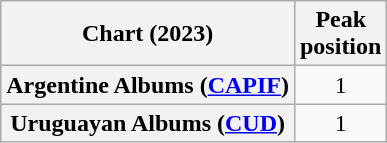<table class="wikitable sortable plainrowheaders" style="text-align:center">
<tr>
<th scope="col">Chart (2023)</th>
<th scope="col">Peak<br>position</th>
</tr>
<tr>
<th scope="row">Argentine Albums (<a href='#'>CAPIF</a>)</th>
<td>1</td>
</tr>
<tr>
<th scope="row">Uruguayan Albums (<a href='#'>CUD</a>)</th>
<td>1</td>
</tr>
</table>
